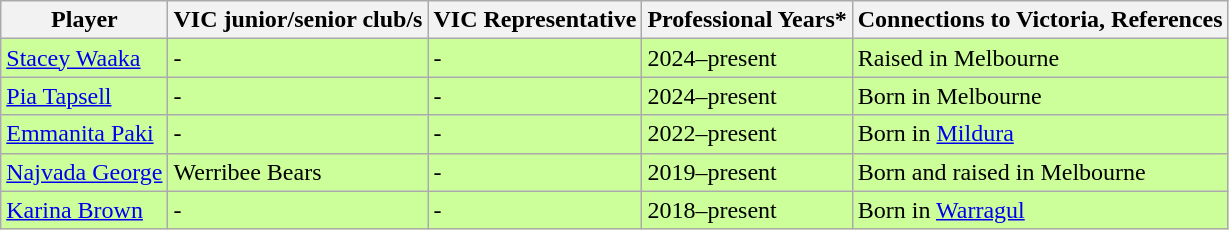<table class="wikitable sortable">
<tr>
<th>Player</th>
<th>VIC junior/senior club/s</th>
<th>VIC Representative</th>
<th>Professional Years*</th>
<th>Connections to Victoria, References</th>
</tr>
<tr bgcolor="#CCFF99">
<td><a href='#'>Stacey Waaka</a></td>
<td>-</td>
<td>-</td>
<td>2024–present</td>
<td>Raised in Melbourne</td>
</tr>
<tr bgcolor="#CCFF99">
<td><a href='#'>Pia Tapsell</a></td>
<td>-</td>
<td>-</td>
<td>2024–present</td>
<td>Born in Melbourne</td>
</tr>
<tr bgcolor="#CCFF99">
<td><a href='#'>Emmanita Paki</a></td>
<td>-</td>
<td>-</td>
<td>2022–present</td>
<td>Born in <a href='#'>Mildura</a></td>
</tr>
<tr bgcolor="#CCFF99">
<td><a href='#'>Najvada George</a></td>
<td>Werribee Bears</td>
<td>-</td>
<td>2019–present</td>
<td>Born and raised in Melbourne</td>
</tr>
<tr bgcolor="#CCFF99">
<td><a href='#'>Karina Brown</a></td>
<td>-</td>
<td>-</td>
<td>2018–present</td>
<td>Born in <a href='#'>Warragul</a></td>
</tr>
</table>
